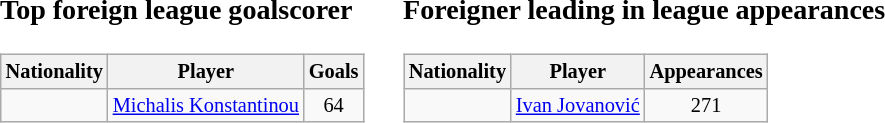<table cellpadding=12>
<tr>
<td valign=top><br><h3>Top foreign league goalscorer</h3><table class="wikitable plainrowheaders sticky-header-multi sortable" style="text-align:center; margin:0px; margin-top:2px; font-size:85%; width=500px">
<tr>
<th>Nationality</th>
<th>Player</th>
<th>Goals</th>
</tr>
<tr>
<td></td>
<td><a href='#'>Michalis Konstantinou</a></td>
<td>64</td>
</tr>
</table>
</td>
<td valign=top><br><h3>Foreigner leading in league appearances</h3><table class="wikitable plainrowheaders sticky-header-multi sortable" style="text-align:center; margin:0px; margin-top:2px; font-size:85%; width=500px">
<tr>
<th>Nationality</th>
<th>Player</th>
<th>Appearances</th>
</tr>
<tr>
<td> </td>
<td><a href='#'>Ivan Jovanović</a></td>
<td>271</td>
</tr>
</table>
</td>
</tr>
</table>
